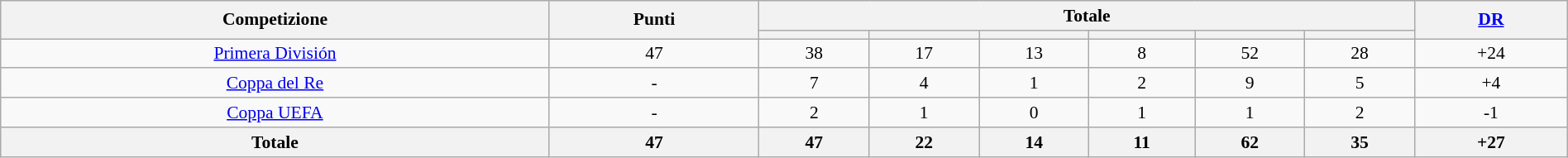<table class="wikitable" style="font-size:90%;width:100%;margin:auto;clear:both;text-align:center;">
<tr>
<th rowspan="2">Competizione</th>
<th rowspan="2">Punti</th>
<th colspan="6">Totale</th>
<th rowspan="2"><a href='#'>DR</a></th>
</tr>
<tr>
<th></th>
<th></th>
<th></th>
<th></th>
<th></th>
<th></th>
</tr>
<tr>
<td> <a href='#'>Primera División</a></td>
<td>47</td>
<td>38</td>
<td>17</td>
<td>13</td>
<td>8</td>
<td>52</td>
<td>28</td>
<td>+24</td>
</tr>
<tr>
<td> <a href='#'>Coppa del Re</a></td>
<td>-</td>
<td>7</td>
<td>4</td>
<td>1</td>
<td>2</td>
<td>9</td>
<td>5</td>
<td>+4</td>
</tr>
<tr>
<td><a href='#'>Coppa UEFA</a></td>
<td>-</td>
<td>2</td>
<td>1</td>
<td>0</td>
<td>1</td>
<td>1</td>
<td>2</td>
<td>-1</td>
</tr>
<tr>
<th>Totale</th>
<th>47</th>
<th>47</th>
<th>22</th>
<th>14</th>
<th>11</th>
<th>62</th>
<th>35</th>
<th>+27</th>
</tr>
</table>
